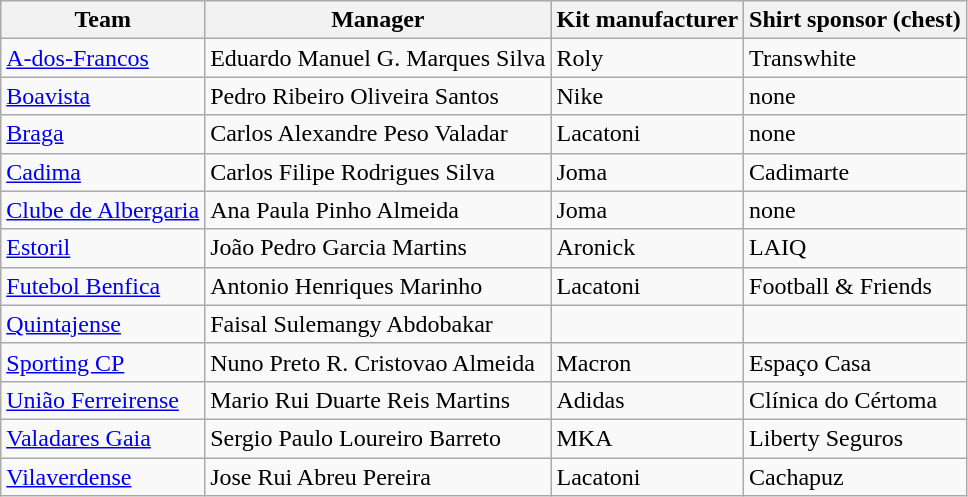<table class="wikitable sortable" style="text-align:left;">
<tr>
<th>Team</th>
<th>Manager</th>
<th>Kit manufacturer</th>
<th>Shirt sponsor (chest)</th>
</tr>
<tr>
<td><a href='#'>A-dos-Francos</a></td>
<td>Eduardo Manuel G. Marques Silva</td>
<td>Roly</td>
<td>Transwhite</td>
</tr>
<tr>
<td><a href='#'>Boavista</a></td>
<td>Pedro Ribeiro Oliveira Santos</td>
<td>Nike</td>
<td>none</td>
</tr>
<tr>
<td><a href='#'>Braga</a></td>
<td>Carlos Alexandre Peso Valadar</td>
<td>Lacatoni</td>
<td>none</td>
</tr>
<tr>
<td><a href='#'>Cadima</a></td>
<td>Carlos Filipe Rodrigues Silva</td>
<td>Joma</td>
<td>Cadimarte</td>
</tr>
<tr>
<td><a href='#'>Clube de Albergaria</a></td>
<td>Ana Paula Pinho Almeida</td>
<td>Joma</td>
<td>none</td>
</tr>
<tr>
<td><a href='#'>Estoril</a></td>
<td>João Pedro Garcia Martins</td>
<td>Aronick</td>
<td>LAIQ</td>
</tr>
<tr>
<td><a href='#'>Futebol Benfica</a></td>
<td>Antonio Henriques Marinho</td>
<td>Lacatoni</td>
<td>Football & Friends</td>
</tr>
<tr>
<td><a href='#'>Quintajense</a></td>
<td>Faisal Sulemangy Abdobakar</td>
<td></td>
<td></td>
</tr>
<tr>
<td><a href='#'>Sporting CP</a></td>
<td>Nuno Preto R. Cristovao Almeida</td>
<td>Macron</td>
<td>Espaço Casa</td>
</tr>
<tr>
<td><a href='#'>União Ferreirense</a></td>
<td>Mario Rui Duarte Reis Martins</td>
<td>Adidas</td>
<td>Clínica do Cértoma</td>
</tr>
<tr>
<td><a href='#'>Valadares Gaia</a></td>
<td>Sergio Paulo Loureiro Barreto</td>
<td>MKA</td>
<td>Liberty Seguros</td>
</tr>
<tr>
<td><a href='#'>Vilaverdense</a></td>
<td>Jose Rui Abreu Pereira</td>
<td>Lacatoni</td>
<td>Cachapuz</td>
</tr>
</table>
